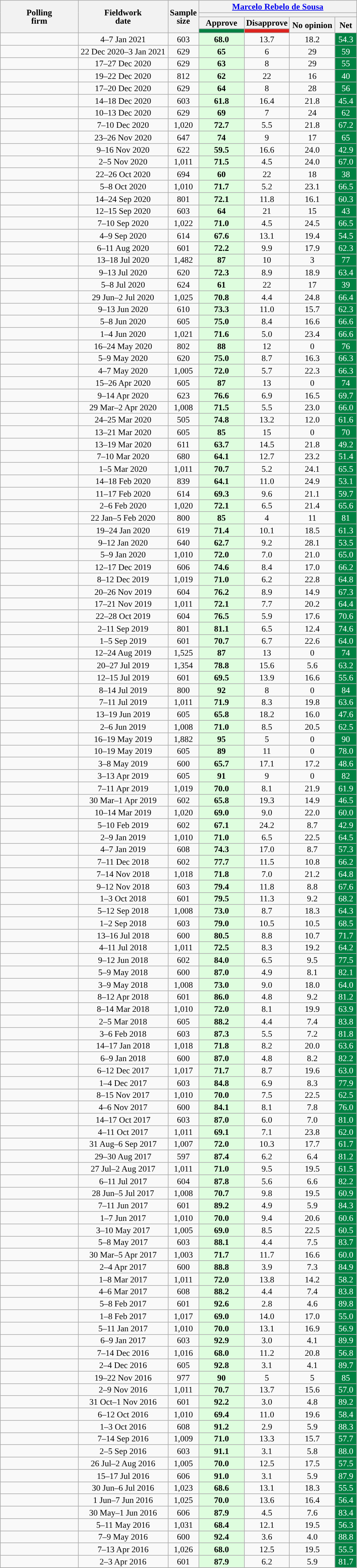<table class="wikitable unsortable" style="text-align:center;font-size:90%;line-height:14px;">
<tr>
<th rowspan="4" style="width:125px;">Polling<br>firm</th>
<th rowspan="4" style="width:145px;">Fieldwork<br>date</th>
<th rowspan="4" style="width:40px;">Sample<br>size</th>
<th class="unsortable" colspan="4"><a href='#'>Marcelo Rebelo de Sousa</a></th>
</tr>
<tr>
<th class="unsortable" colspan="4" style="background:"></th>
</tr>
<tr>
<th class="unsortable" style="width:70px;">Approve</th>
<th class="unsortable" style="width:70px;">Disapprove</th>
<th rowspan="2" class="unsortable" style="width:70px;">No opinion</th>
<th rowspan="2" class="unsortable" style="width:30px;">Net</th>
</tr>
<tr>
<th style="background:#008142;"></th>
<th style="background:#DC241F;"></th>
</tr>
<tr>
<td></td>
<td data-sort-value="2019-10-03">4–7 Jan 2021</td>
<td>603</td>
<td style="background:#DEFDDE;"><strong>68.0</strong></td>
<td>13.7</td>
<td>18.2</td>
<td style="background:#008142;color:white;">54.3</td>
</tr>
<tr>
<td></td>
<td>22 Dec 2020–3 Jan 2021</td>
<td>629</td>
<td style="background:#DEFDDE;"><strong>65</strong></td>
<td>6</td>
<td>29</td>
<td style="background:#008142;color:white;">59</td>
</tr>
<tr>
<td></td>
<td>17–27 Dec 2020</td>
<td>629</td>
<td style="background:#DEFDDE;"><strong>63</strong></td>
<td>8</td>
<td>29</td>
<td style="background:#008142;color:white;">55</td>
</tr>
<tr>
<td></td>
<td data-sort-value="2019-10-03">19–22 Dec 2020</td>
<td>812</td>
<td style="background:#DEFDDE;"><strong>62</strong></td>
<td>22</td>
<td>16</td>
<td style="background:#008142;color:white;">40</td>
</tr>
<tr>
<td></td>
<td>17–20 Dec 2020</td>
<td>629</td>
<td style="background:#DEFDDE;"><strong>64</strong></td>
<td>8</td>
<td>28</td>
<td style="background:#008142;color:white;">56</td>
</tr>
<tr>
<td></td>
<td data-sort-value="2019-10-03">14–18 Dec 2020</td>
<td>603</td>
<td style="background:#DEFDDE;"><strong>61.8</strong></td>
<td>16.4</td>
<td>21.8</td>
<td style="background:#008142;color:white;">45.4</td>
</tr>
<tr>
<td></td>
<td>10–13 Dec 2020</td>
<td>629</td>
<td style="background:#DEFDDE;"><strong>69</strong></td>
<td>7</td>
<td>24</td>
<td style="background:#008142;color:white;">62</td>
</tr>
<tr>
<td></td>
<td>7–10 Dec 2020</td>
<td>1,020</td>
<td style="background:#DEFDDE;"><strong>72.7</strong></td>
<td>5.5</td>
<td>21.8</td>
<td style="background:#008142;color:white;">67.2</td>
</tr>
<tr>
<td></td>
<td data-sort-value="2019-10-03">23–26 Nov 2020</td>
<td>647</td>
<td style="background:#DEFDDE;"><strong>74</strong></td>
<td>9</td>
<td>17</td>
<td style="background:#008142;color:white;">65</td>
</tr>
<tr>
<td></td>
<td data-sort-value="2019-10-03">9–16 Nov 2020</td>
<td>622</td>
<td style="background:#DEFDDE;"><strong>59.5</strong></td>
<td>16.6</td>
<td>24.0</td>
<td style="background:#008142;color:white;">42.9</td>
</tr>
<tr>
<td></td>
<td>2–5 Nov 2020</td>
<td>1,011</td>
<td style="background:#DEFDDE;"><strong>71.5</strong></td>
<td>4.5</td>
<td>24.0</td>
<td style="background:#008142;color:white;">67.0</td>
</tr>
<tr>
<td></td>
<td data-sort-value="2019-10-03">22–26 Oct 2020</td>
<td>694</td>
<td style="background:#DEFDDE;"><strong>60</strong></td>
<td>22</td>
<td>18</td>
<td style="background:#008142;color:white;">38</td>
</tr>
<tr>
<td></td>
<td data-sort-value="2019-10-03">5–8 Oct 2020</td>
<td>1,010</td>
<td style="background:#DEFDDE;"><strong>71.7</strong></td>
<td>5.2</td>
<td>23.1</td>
<td style="background:#008142;color:white;">66.5</td>
</tr>
<tr>
<td></td>
<td>14–24 Sep 2020</td>
<td>801</td>
<td style="background:#DEFDDE;"><strong>72.1</strong></td>
<td>11.8</td>
<td>16.1</td>
<td style="background:#008142;color:white;">60.3</td>
</tr>
<tr>
<td></td>
<td>12–15 Sep 2020</td>
<td>603</td>
<td style="background:#DEFDDE;"><strong>64</strong></td>
<td>21</td>
<td>15</td>
<td style="background:#008142;color:white;">43</td>
</tr>
<tr>
<td></td>
<td>7–10 Sep 2020</td>
<td>1,022</td>
<td style="background:#DEFDDE;"><strong>71.0</strong></td>
<td>4.5</td>
<td>24.5</td>
<td style="background:#008142;color:white;">66.5</td>
</tr>
<tr>
<td></td>
<td>4–9 Sep 2020</td>
<td>614</td>
<td style="background:#DEFDDE;"><strong>67.6</strong></td>
<td>13.1</td>
<td>19.4</td>
<td style="background:#008142;color:white;">54.5</td>
</tr>
<tr>
<td></td>
<td>6–11 Aug 2020</td>
<td>601</td>
<td style="background:#DEFDDE;"><strong>72.2</strong></td>
<td>9.9</td>
<td>17.9</td>
<td style="background:#008142;color:white;">62.3</td>
</tr>
<tr>
<td></td>
<td>13–18 Jul 2020</td>
<td>1,482</td>
<td style="background:#DEFDDE;"><strong>87</strong></td>
<td>10</td>
<td>3</td>
<td style="background:#008142;color:white;">77</td>
</tr>
<tr>
<td></td>
<td>9–13 Jul 2020</td>
<td>620</td>
<td style="background:#DEFDDE;"><strong>72.3</strong></td>
<td>8.9</td>
<td>18.9</td>
<td style="background:#008142;color:white;">63.4</td>
</tr>
<tr>
<td></td>
<td>5–8 Jul 2020</td>
<td>624</td>
<td style="background:#DEFDDE;"><strong>61</strong></td>
<td>22</td>
<td>17</td>
<td style="background:#008142;color:white;">39</td>
</tr>
<tr>
<td></td>
<td>29 Jun–2 Jul 2020</td>
<td>1,025</td>
<td style="background:#DEFDDE;"><strong>70.8</strong></td>
<td>4.4</td>
<td>24.8</td>
<td style="background:#008142;color:white;">66.4</td>
</tr>
<tr>
<td></td>
<td>9–13 Jun 2020</td>
<td>610</td>
<td style="background:#DEFDDE;"><strong>73.3</strong></td>
<td>11.0</td>
<td>15.7</td>
<td style="background:#008142;color:white;">62.3</td>
</tr>
<tr>
<td></td>
<td>5–8 Jun 2020</td>
<td>605</td>
<td style="background:#DEFDDE;"><strong>75.0</strong></td>
<td>8.4</td>
<td>16.6</td>
<td style="background:#008142;color:white;">66.6</td>
</tr>
<tr>
<td></td>
<td>1–4 Jun 2020</td>
<td>1,021</td>
<td style="background:#DEFDDE;"><strong>71.6</strong></td>
<td>5.0</td>
<td>23.4</td>
<td style="background:#008142;color:white;">66.6</td>
</tr>
<tr>
<td></td>
<td>16–24 May 2020</td>
<td>802</td>
<td style="background:#DEFDDE;"><strong>88</strong></td>
<td>12</td>
<td>0</td>
<td style="background:#008142;color:white;">76</td>
</tr>
<tr>
<td></td>
<td>5–9 May 2020</td>
<td>620</td>
<td style="background:#DEFDDE;"><strong>75.0</strong></td>
<td>8.7</td>
<td>16.3</td>
<td style="background:#008142;color:white;">66.3</td>
</tr>
<tr>
<td></td>
<td>4–7 May 2020</td>
<td>1,005</td>
<td style="background:#DEFDDE;"><strong>72.0</strong></td>
<td>5.7</td>
<td>22.3</td>
<td style="background:#008142;color:white;">66.3</td>
</tr>
<tr>
<td></td>
<td>15–26 Apr 2020</td>
<td>605</td>
<td style="background:#DEFDDE;"><strong>87</strong></td>
<td>13</td>
<td>0</td>
<td style="background:#008142;color:white;">74</td>
</tr>
<tr>
<td></td>
<td>9–14 Apr 2020</td>
<td>623</td>
<td style="background:#DEFDDE;"><strong>76.6</strong></td>
<td>6.9</td>
<td>16.5</td>
<td style="background:#008142;color:white;">69.7</td>
</tr>
<tr>
<td></td>
<td>29 Mar–2 Apr 2020</td>
<td>1,008</td>
<td style="background:#DEFDDE;"><strong>71.5</strong></td>
<td>5.5</td>
<td>23.0</td>
<td style="background:#008142;color:white;">66.0</td>
</tr>
<tr>
<td></td>
<td>24–25 Mar 2020</td>
<td>505</td>
<td style="background:#DEFDDE;"><strong>74.8</strong></td>
<td>13.2</td>
<td>12.0</td>
<td style="background:#008142;color:white;">61.6</td>
</tr>
<tr>
<td></td>
<td>13–21 Mar 2020</td>
<td>605</td>
<td style="background:#DEFDDE;"><strong>85</strong></td>
<td>15</td>
<td>0</td>
<td style="background:#008142;color:white;">70</td>
</tr>
<tr>
<td></td>
<td>13–19 Mar 2020</td>
<td>611</td>
<td style="background:#DEFDDE;"><strong>63.7</strong></td>
<td>14.5</td>
<td>21.8</td>
<td style="background:#008142;color:white;">49.2</td>
</tr>
<tr>
<td></td>
<td>7–10 Mar 2020</td>
<td>680</td>
<td style="background:#DEFDDE;"><strong>64.1</strong></td>
<td>12.7</td>
<td>23.2</td>
<td style="background:#008142;color:white;">51.4</td>
</tr>
<tr>
<td></td>
<td>1–5 Mar 2020</td>
<td>1,011</td>
<td style="background:#DEFDDE;"><strong>70.7</strong></td>
<td>5.2</td>
<td>24.1</td>
<td style="background:#008142;color:white;">65.5</td>
</tr>
<tr>
<td></td>
<td>14–18 Feb 2020</td>
<td>839</td>
<td style="background:#DEFDDE;"><strong>64.1</strong></td>
<td>11.0</td>
<td>24.9</td>
<td style="background:#008142;color:white;">53.1</td>
</tr>
<tr>
<td></td>
<td>11–17 Feb 2020</td>
<td>614</td>
<td style="background:#DEFDDE;"><strong>69.3</strong></td>
<td>9.6</td>
<td>21.1</td>
<td style="background:#008142;color:white;">59.7</td>
</tr>
<tr>
<td></td>
<td>2–6 Feb 2020</td>
<td>1,020</td>
<td style="background:#DEFDDE;"><strong>72.1</strong></td>
<td>6.5</td>
<td>21.4</td>
<td style="background:#008142;color:white;">65.6</td>
</tr>
<tr>
<td></td>
<td>22 Jan–5 Feb 2020</td>
<td>800</td>
<td style="background:#DEFDDE;"><strong>85</strong></td>
<td>4</td>
<td>11</td>
<td style="background:#008142;color:white;">81</td>
</tr>
<tr>
<td></td>
<td>19–24 Jan 2020</td>
<td>619</td>
<td style="background:#DEFDDE;"><strong>71.4</strong></td>
<td>10.1</td>
<td>18.5</td>
<td style="background:#008142;color:white;">61.3</td>
</tr>
<tr>
<td></td>
<td>9–12 Jan 2020</td>
<td>640</td>
<td style="background:#DEFDDE;"><strong>62.7</strong></td>
<td>9.2</td>
<td>28.1</td>
<td style="background:#008142;color:white;">53.5</td>
</tr>
<tr>
<td></td>
<td>5–9 Jan 2020</td>
<td>1,010</td>
<td style="background:#DEFDDE;"><strong>72.0</strong></td>
<td>7.0</td>
<td>21.0</td>
<td style="background:#008142;color:white;">65.0</td>
</tr>
<tr>
<td></td>
<td>12–17 Dec 2019</td>
<td>606</td>
<td style="background:#DEFDDE;"><strong>74.6</strong></td>
<td>8.4</td>
<td>17.0</td>
<td style="background:#008142;color:white;">66.2</td>
</tr>
<tr>
<td></td>
<td>8–12 Dec 2019</td>
<td>1,019</td>
<td style="background:#DEFDDE;"><strong>71.0</strong></td>
<td>6.2</td>
<td>22.8</td>
<td style="background:#008142;color:white;">64.8</td>
</tr>
<tr>
<td></td>
<td>20–26 Nov 2019</td>
<td>604</td>
<td style="background:#DEFDDE;"><strong>76.2</strong></td>
<td>8.9</td>
<td>14.9</td>
<td style="background:#008142;color:white;">67.3</td>
</tr>
<tr>
<td></td>
<td>17–21 Nov 2019</td>
<td>1,011</td>
<td style="background:#DEFDDE;"><strong>72.1</strong></td>
<td>7.7</td>
<td>20.2</td>
<td style="background:#008142;color:white;">64.4</td>
</tr>
<tr>
<td></td>
<td>22–28 Oct 2019</td>
<td>604</td>
<td style="background:#DEFDDE;"><strong>76.5</strong></td>
<td>5.9</td>
<td>17.6</td>
<td style="background:#008142;color:white;">70.6</td>
</tr>
<tr>
<td></td>
<td>2–11 Sep 2019</td>
<td>801</td>
<td style="background:#DEFDDE;"><strong>81.1</strong></td>
<td>6.5</td>
<td>12.4</td>
<td style="background:#008142;color:white;">74.6</td>
</tr>
<tr>
<td></td>
<td>1–5 Sep 2019</td>
<td>601</td>
<td style="background:#DEFDDE;"><strong>70.7</strong></td>
<td>6.7</td>
<td>22.6</td>
<td style="background:#008142;color:white;">64.0</td>
</tr>
<tr>
<td></td>
<td>12–24 Aug 2019</td>
<td>1,525</td>
<td style="background:#DEFDDE;"><strong>87</strong></td>
<td>13</td>
<td>0</td>
<td style="background:#008142;color:white;">74</td>
</tr>
<tr>
<td></td>
<td>20–27 Jul 2019</td>
<td>1,354</td>
<td style="background:#DEFDDE;"><strong>78.8</strong></td>
<td>15.6</td>
<td>5.6</td>
<td style="background:#008142;color:white;">63.2</td>
</tr>
<tr>
<td></td>
<td>12–15 Jul 2019</td>
<td>601</td>
<td style="background:#DEFDDE;"><strong>69.5</strong></td>
<td>13.9</td>
<td>16.6</td>
<td style="background:#008142;color:white;">55.6</td>
</tr>
<tr>
<td></td>
<td>8–14 Jul 2019</td>
<td>800</td>
<td style="background:#DEFDDE;"><strong>92</strong></td>
<td>8</td>
<td>0</td>
<td style="background:#008142;color:white;">84</td>
</tr>
<tr>
<td></td>
<td>7–11 Jul 2019</td>
<td>1,011</td>
<td style="background:#DEFDDE;"><strong>71.9</strong></td>
<td>8.3</td>
<td>19.8</td>
<td style="background:#008142;color:white;">63.6</td>
</tr>
<tr>
<td></td>
<td>13–19 Jun 2019</td>
<td>605</td>
<td style="background:#DEFDDE;"><strong>65.8</strong></td>
<td>18.2</td>
<td>16.0</td>
<td style="background:#008142;color:white;">47.6</td>
</tr>
<tr>
<td></td>
<td>2–6 Jun 2019</td>
<td>1,008</td>
<td style="background:#DEFDDE;"><strong>71.0</strong></td>
<td>8.5</td>
<td>20.5</td>
<td style="background:#008142;color:white;">62.5</td>
</tr>
<tr>
<td></td>
<td>16–19 May 2019</td>
<td>1,882</td>
<td style="background:#DEFDDE;"><strong>95</strong></td>
<td>5</td>
<td>0</td>
<td style="background:#008142;color:white;">90</td>
</tr>
<tr>
<td></td>
<td>10–19 May 2019</td>
<td>605</td>
<td style="background:#DEFDDE;"><strong>89</strong></td>
<td>11</td>
<td>0</td>
<td style="background:#008142;color:white;">78.0</td>
</tr>
<tr>
<td></td>
<td>3–8 May 2019</td>
<td>600</td>
<td style="background:#DEFDDE;"><strong>65.7</strong></td>
<td>17.1</td>
<td>17.2</td>
<td style="background:#008142;color:white;">48.6</td>
</tr>
<tr>
<td></td>
<td>3–13 Apr 2019</td>
<td>605</td>
<td style="background:#DEFDDE;"><strong>91</strong></td>
<td>9</td>
<td>0</td>
<td style="background:#008142;color:white;">82</td>
</tr>
<tr>
<td></td>
<td>7–11 Apr 2019</td>
<td>1,019</td>
<td style="background:#DEFDDE;"><strong>70.0</strong></td>
<td>8.1</td>
<td>21.9</td>
<td style="background:#008142;color:white;">61.9</td>
</tr>
<tr>
<td></td>
<td>30 Mar–1 Apr 2019</td>
<td>602</td>
<td style="background:#DEFDDE;"><strong>65.8</strong></td>
<td>19.3</td>
<td>14.9</td>
<td style="background:#008142;color:white;">46.5</td>
</tr>
<tr>
<td></td>
<td>10–14 Mar 2019</td>
<td>1,020</td>
<td style="background:#DEFDDE;"><strong>69.0</strong></td>
<td>9.0</td>
<td>22.0</td>
<td style="background:#008142;color:white;">60.0</td>
</tr>
<tr>
<td></td>
<td>5–10 Feb 2019</td>
<td>602</td>
<td style="background:#DEFDDE;"><strong>67.1</strong></td>
<td>24.2</td>
<td>8.7</td>
<td style="background:#008142;color:white;">42.9</td>
</tr>
<tr>
<td></td>
<td>2–9 Jan 2019</td>
<td>1,010</td>
<td style="background:#DEFDDE;"><strong>71.0</strong></td>
<td>6.5</td>
<td>22.5</td>
<td style="background:#008142;color:white;">64.5</td>
</tr>
<tr>
<td></td>
<td>4–7 Jan 2019</td>
<td>608</td>
<td style="background:#DEFDDE;"><strong>74.3</strong></td>
<td>17.0</td>
<td>8.7</td>
<td style="background:#008142;color:white;">57.3</td>
</tr>
<tr>
<td></td>
<td>7–11 Dec 2018</td>
<td>602</td>
<td style="background:#DEFDDE;"><strong>77.7</strong></td>
<td>11.5</td>
<td>10.8</td>
<td style="background:#008142;color:white;">66.2</td>
</tr>
<tr>
<td></td>
<td>7–14 Nov 2018</td>
<td>1,018</td>
<td style="background:#DEFDDE;"><strong>71.8</strong></td>
<td>7.0</td>
<td>21.2</td>
<td style="background:#008142;color:white;">64.8</td>
</tr>
<tr>
<td></td>
<td>9–12 Nov 2018</td>
<td>603</td>
<td style="background:#DEFDDE;"><strong>79.4</strong></td>
<td>11.8</td>
<td>8.8</td>
<td style="background:#008142;color:white;">67.6</td>
</tr>
<tr>
<td></td>
<td>1–3 Oct 2018</td>
<td>601</td>
<td style="background:#DEFDDE;"><strong>79.5</strong></td>
<td>11.3</td>
<td>9.2</td>
<td style="background:#008142;color:white;">68.2</td>
</tr>
<tr>
<td></td>
<td>5–12 Sep 2018</td>
<td>1,008</td>
<td style="background:#DEFDDE;"><strong>73.0</strong></td>
<td>8.7</td>
<td>18.3</td>
<td style="background:#008142;color:white;">64.3</td>
</tr>
<tr>
<td></td>
<td>1–2 Sep 2018</td>
<td>603</td>
<td style="background:#DEFDDE;"><strong>79.0</strong></td>
<td>10.5</td>
<td>10.5</td>
<td style="background:#008142;color:white;">68.5</td>
</tr>
<tr>
<td></td>
<td>13–16 Jul 2018</td>
<td>600</td>
<td style="background:#DEFDDE;"><strong>80.5</strong></td>
<td>8.8</td>
<td>10.7</td>
<td style="background:#008142;color:white;">71.7</td>
</tr>
<tr>
<td></td>
<td>4–11 Jul 2018</td>
<td>1,011</td>
<td style="background:#DEFDDE;"><strong>72.5</strong></td>
<td>8.3</td>
<td>19.2</td>
<td style="background:#008142;color:white;">64.2</td>
</tr>
<tr>
<td></td>
<td>9–12 Jun 2018</td>
<td>602</td>
<td style="background:#DEFDDE;"><strong>84.0</strong></td>
<td>6.5</td>
<td>9.5</td>
<td style="background:#008142;color:white;">77.5</td>
</tr>
<tr>
<td></td>
<td>5–9 May 2018</td>
<td>600</td>
<td style="background:#DEFDDE;"><strong>87.0</strong></td>
<td>4.9</td>
<td>8.1</td>
<td style="background:#008142;color:white;">82.1</td>
</tr>
<tr>
<td></td>
<td>3–9 May 2018</td>
<td>1,008</td>
<td style="background:#DEFDDE;"><strong>73.0</strong></td>
<td>9.0</td>
<td>18.0</td>
<td style="background:#008142;color:white;">64.0</td>
</tr>
<tr>
<td></td>
<td>8–12 Apr 2018</td>
<td>601</td>
<td style="background:#DEFDDE;"><strong>86.0</strong></td>
<td>4.8</td>
<td>9.2</td>
<td style="background:#008142;color:white;">81.2</td>
</tr>
<tr>
<td></td>
<td>8–14 Mar 2018</td>
<td>1,010</td>
<td style="background:#DEFDDE;"><strong>72.0</strong></td>
<td>8.1</td>
<td>19.9</td>
<td style="background:#008142;color:white;">63.9</td>
</tr>
<tr>
<td></td>
<td>2–5 Mar 2018</td>
<td>605</td>
<td style="background:#DEFDDE;"><strong>88.2</strong></td>
<td>4.4</td>
<td>7.4</td>
<td style="background:#008142;color:white;">83.8</td>
</tr>
<tr>
<td></td>
<td>3–6 Feb 2018</td>
<td>603</td>
<td style="background:#DEFDDE;"><strong>87.3</strong></td>
<td>5.5</td>
<td>7.2</td>
<td style="background:#008142;color:white;">81.8</td>
</tr>
<tr>
<td></td>
<td>14–17 Jan 2018</td>
<td>1,018</td>
<td style="background:#DEFDDE;"><strong>71.8</strong></td>
<td>8.2</td>
<td>20.0</td>
<td style="background:#008142;color:white;">63.6</td>
</tr>
<tr>
<td></td>
<td>6–9 Jan 2018</td>
<td>600</td>
<td style="background:#DEFDDE;"><strong>87.0</strong></td>
<td>4.8</td>
<td>8.2</td>
<td style="background:#008142;color:white;">82.2</td>
</tr>
<tr>
<td></td>
<td>6–12 Dec 2017</td>
<td>1,017</td>
<td style="background:#DEFDDE;"><strong>71.7</strong></td>
<td>8.7</td>
<td>19.6</td>
<td style="background:#008142;color:white;">63.0</td>
</tr>
<tr>
<td></td>
<td>1–4 Dec 2017</td>
<td>603</td>
<td style="background:#DEFDDE;"><strong>84.8</strong></td>
<td>6.9</td>
<td>8.3</td>
<td style="background:#008142;color:white;">77.9</td>
</tr>
<tr>
<td></td>
<td>8–15 Nov 2017</td>
<td>1,010</td>
<td style="background:#DEFDDE;"><strong>70.0</strong></td>
<td>7.5</td>
<td>22.5</td>
<td style="background:#008142;color:white;">62.5</td>
</tr>
<tr>
<td></td>
<td>4–6 Nov 2017</td>
<td>600</td>
<td style="background:#DEFDDE;"><strong>84.1</strong></td>
<td>8.1</td>
<td>7.8</td>
<td style="background:#008142;color:white;">76.0</td>
</tr>
<tr>
<td></td>
<td>14–17 Oct 2017</td>
<td>603</td>
<td style="background:#DEFDDE;"><strong>87.0</strong></td>
<td>6.0</td>
<td>7.0</td>
<td style="background:#008142;color:white;">81.0</td>
</tr>
<tr>
<td></td>
<td>4–11 Oct 2017</td>
<td>1,011</td>
<td style="background:#DEFDDE;"><strong>69.1</strong></td>
<td>7.1</td>
<td>23.8</td>
<td style="background:#008142;color:white;">62.0</td>
</tr>
<tr>
<td></td>
<td>31 Aug–6 Sep 2017</td>
<td>1,007</td>
<td style="background:#DEFDDE;"><strong>72.0</strong></td>
<td>10.3</td>
<td>17.7</td>
<td style="background:#008142;color:white;">61.7</td>
</tr>
<tr>
<td></td>
<td>29–30 Aug 2017</td>
<td>597</td>
<td style="background:#DEFDDE;"><strong>87.4</strong></td>
<td>6.2</td>
<td>6.4</td>
<td style="background:#008142;color:white;">81.2</td>
</tr>
<tr>
<td></td>
<td>27 Jul–2 Aug 2017</td>
<td>1,011</td>
<td style="background:#DEFDDE;"><strong>71.0</strong></td>
<td>9.5</td>
<td>19.5</td>
<td style="background:#008142;color:white;">61.5</td>
</tr>
<tr>
<td></td>
<td>6–11 Jul 2017</td>
<td>604</td>
<td style="background:#DEFDDE;"><strong>87.8</strong></td>
<td>5.6</td>
<td>6.6</td>
<td style="background:#008142;color:white;">82.2</td>
</tr>
<tr>
<td></td>
<td>28 Jun–5 Jul 2017</td>
<td>1,008</td>
<td style="background:#DEFDDE;"><strong>70.7</strong></td>
<td>9.8</td>
<td>19.5</td>
<td style="background:#008142;color:white;">60.9</td>
</tr>
<tr>
<td></td>
<td>7–11 Jun 2017</td>
<td>601</td>
<td style="background:#DEFDDE;"><strong>89.2</strong></td>
<td>4.9</td>
<td>5.9</td>
<td style="background:#008142;color:white;">84.3</td>
</tr>
<tr>
<td></td>
<td>1–7 Jun 2017</td>
<td>1,010</td>
<td style="background:#DEFDDE;"><strong>70.0</strong></td>
<td>9.4</td>
<td>20.6</td>
<td style="background:#008142;color:white;">60.6</td>
</tr>
<tr>
<td></td>
<td>3–10 May 2017</td>
<td>1,005</td>
<td style="background:#DEFDDE;"><strong>69.0</strong></td>
<td>8.5</td>
<td>22.5</td>
<td style="background:#008142;color:white;">60.5</td>
</tr>
<tr>
<td></td>
<td>5–8 May 2017</td>
<td>603</td>
<td style="background:#DEFDDE;"><strong>88.1</strong></td>
<td>4.4</td>
<td>7.5</td>
<td style="background:#008142;color:white;">83.7</td>
</tr>
<tr>
<td></td>
<td>30 Mar–5 Apr 2017</td>
<td>1,003</td>
<td style="background:#DEFDDE;"><strong>71.7</strong></td>
<td>11.7</td>
<td>16.6</td>
<td style="background:#008142;color:white;">60.0</td>
</tr>
<tr>
<td></td>
<td>2–4 Apr 2017</td>
<td>600</td>
<td style="background:#DEFDDE;"><strong>88.8</strong></td>
<td>3.9</td>
<td>7.3</td>
<td style="background:#008142;color:white;">84.9</td>
</tr>
<tr>
<td></td>
<td>1–8 Mar 2017</td>
<td>1,011</td>
<td style="background:#DEFDDE;"><strong>72.0</strong></td>
<td>13.8</td>
<td>14.2</td>
<td style="background:#008142;color:white;">58.2</td>
</tr>
<tr>
<td></td>
<td>4–6 Mar 2017</td>
<td>608</td>
<td style="background:#DEFDDE;"><strong>88.2</strong></td>
<td>4.4</td>
<td>7.4</td>
<td style="background:#008142;color:white;">83.8</td>
</tr>
<tr>
<td></td>
<td>5–8 Feb 2017</td>
<td>601</td>
<td style="background:#DEFDDE;"><strong>92.6</strong></td>
<td>2.8</td>
<td>4.6</td>
<td style="background:#008142;color:white;">89.8</td>
</tr>
<tr>
<td></td>
<td>1–8 Feb 2017</td>
<td>1,017</td>
<td style="background:#DEFDDE;"><strong>69.0</strong></td>
<td>14.0</td>
<td>17.0</td>
<td style="background:#008142;color:white;">55.0</td>
</tr>
<tr>
<td></td>
<td>5–11 Jan 2017</td>
<td>1,010</td>
<td style="background:#DEFDDE;"><strong>70.0</strong></td>
<td>13.1</td>
<td>16.9</td>
<td style="background:#008142;color:white;">56.9</td>
</tr>
<tr>
<td></td>
<td>6–9 Jan 2017</td>
<td>603</td>
<td style="background:#DEFDDE;"><strong>92.9</strong></td>
<td>3.0</td>
<td>4.1</td>
<td style="background:#008142;color:white;">89.9</td>
</tr>
<tr>
<td></td>
<td>7–14 Dec 2016</td>
<td>1,016</td>
<td style="background:#DEFDDE;"><strong>68.0</strong></td>
<td>11.2</td>
<td>20.8</td>
<td style="background:#008142;color:white;">56.8</td>
</tr>
<tr>
<td></td>
<td>2–4 Dec 2016</td>
<td>605</td>
<td style="background:#DEFDDE;"><strong>92.8</strong></td>
<td>3.1</td>
<td>4.1</td>
<td style="background:#008142;color:white;">89.7</td>
</tr>
<tr>
<td></td>
<td>19–22 Nov 2016</td>
<td>977</td>
<td style="background:#DEFDDE;"><strong>90</strong></td>
<td>5</td>
<td>5</td>
<td style="background:#008142;color:white;">85</td>
</tr>
<tr>
<td></td>
<td>2–9 Nov 2016</td>
<td>1,011</td>
<td style="background:#DEFDDE;"><strong>70.7</strong></td>
<td>13.7</td>
<td>15.6</td>
<td style="background:#008142;color:white;">57.0</td>
</tr>
<tr>
<td></td>
<td>31 Oct–1 Nov 2016</td>
<td>601</td>
<td style="background:#DEFDDE;"><strong>92.2</strong></td>
<td>3.0</td>
<td>4.8</td>
<td style="background:#008142;color:white;">89.2</td>
</tr>
<tr>
<td></td>
<td>6–12 Oct 2016</td>
<td>1,010</td>
<td style="background:#DEFDDE;"><strong>69.4</strong></td>
<td>11.0</td>
<td>19.6</td>
<td style="background:#008142;color:white;">58.4</td>
</tr>
<tr>
<td></td>
<td>1–3 Oct 2016</td>
<td>608</td>
<td style="background:#DEFDDE;"><strong>91.2</strong></td>
<td>2.9</td>
<td>5.9</td>
<td style="background:#008142;color:white;">88.3</td>
</tr>
<tr>
<td></td>
<td>7–14 Sep 2016</td>
<td>1,009</td>
<td style="background:#DEFDDE;"><strong>71.0</strong></td>
<td>13.3</td>
<td>15.7</td>
<td style="background:#008142;color:white;">57.7</td>
</tr>
<tr>
<td></td>
<td>2–5 Sep 2016</td>
<td>603</td>
<td style="background:#DEFDDE;"><strong>91.1</strong></td>
<td>3.1</td>
<td>5.8</td>
<td style="background:#008142;color:white;">88.0</td>
</tr>
<tr>
<td></td>
<td>26 Jul–2 Aug 2016</td>
<td>1,005</td>
<td style="background:#DEFDDE;"><strong>70.0</strong></td>
<td>12.5</td>
<td>17.5</td>
<td style="background:#008142;color:white;">57.5</td>
</tr>
<tr>
<td></td>
<td>15–17 Jul 2016</td>
<td>606</td>
<td style="background:#DEFDDE;"><strong>91.0</strong></td>
<td>3.1</td>
<td>5.9</td>
<td style="background:#008142;color:white;">87.9</td>
</tr>
<tr>
<td></td>
<td>30 Jun–6 Jul 2016</td>
<td>1,023</td>
<td style="background:#DEFDDE;"><strong>68.6</strong></td>
<td>13.1</td>
<td>18.3</td>
<td style="background:#008142;color:white;">55.5</td>
</tr>
<tr>
<td></td>
<td>1 Jun–7 Jun 2016</td>
<td>1,025</td>
<td style="background:#DEFDDE;"><strong>70.0</strong></td>
<td>13.6</td>
<td>16.4</td>
<td style="background:#008142;color:white;">56.4</td>
</tr>
<tr>
<td></td>
<td>30 May–1 Jun 2016</td>
<td>606</td>
<td style="background:#DEFDDE;"><strong>87.9</strong></td>
<td>4.5</td>
<td>7.6</td>
<td style="background:#008142;color:white;">83.4</td>
</tr>
<tr>
<td></td>
<td>5–11 May 2016</td>
<td>1,031</td>
<td style="background:#DEFDDE;"><strong>68.4</strong></td>
<td>12.1</td>
<td>19.5</td>
<td style="background:#008142;color:white;">56.3</td>
</tr>
<tr>
<td></td>
<td>7–9 May 2016</td>
<td>600</td>
<td style="background:#DEFDDE;"><strong>92.4</strong></td>
<td>3.6</td>
<td>4.0</td>
<td style="background:#008142;color:white;">88.8</td>
</tr>
<tr>
<td></td>
<td>7–13 Apr 2016</td>
<td>1,026</td>
<td style="background:#DEFDDE;"><strong>68.0</strong></td>
<td>12.5</td>
<td>19.5</td>
<td style="background:#008142;color:white;">55.5</td>
</tr>
<tr>
<td></td>
<td>2–3 Apr 2016</td>
<td>601</td>
<td style="background:#DEFDDE;"><strong>87.9</strong></td>
<td>6.2</td>
<td>5.9</td>
<td style="background:#008142;color:white;">81.7</td>
</tr>
<tr>
</tr>
</table>
